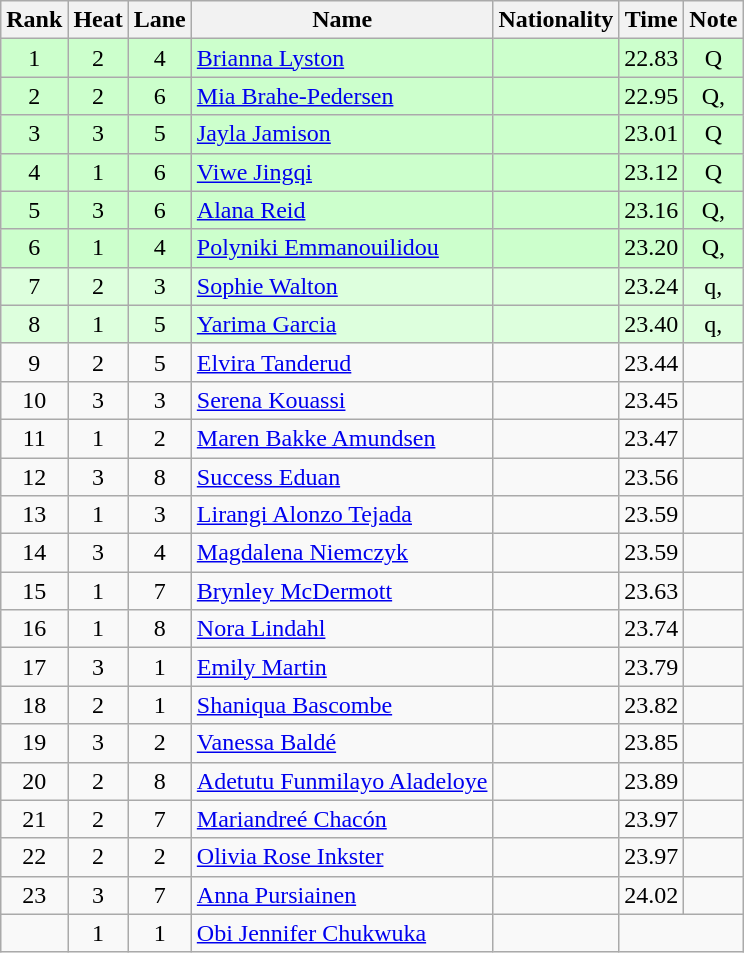<table class="wikitable sortable" style="text-align:center">
<tr>
<th>Rank</th>
<th>Heat</th>
<th>Lane</th>
<th>Name</th>
<th>Nationality</th>
<th>Time</th>
<th>Note</th>
</tr>
<tr bgcolor=ccffcc>
<td>1</td>
<td>2</td>
<td>4</td>
<td align=left><a href='#'>Brianna Lyston</a></td>
<td align=left></td>
<td>22.83</td>
<td>Q</td>
</tr>
<tr bgcolor=ccffcc>
<td>2</td>
<td>2</td>
<td>6</td>
<td align=left><a href='#'>Mia Brahe-Pedersen</a></td>
<td align=left></td>
<td>22.95</td>
<td>Q, </td>
</tr>
<tr bgcolor=ccffcc>
<td>3</td>
<td>3</td>
<td>5</td>
<td align=left><a href='#'>Jayla Jamison</a></td>
<td align=left></td>
<td>23.01</td>
<td>Q</td>
</tr>
<tr bgcolor=ccffcc>
<td>4</td>
<td>1</td>
<td>6</td>
<td align=left><a href='#'>Viwe Jingqi</a></td>
<td align=left></td>
<td>23.12</td>
<td>Q</td>
</tr>
<tr bgcolor=ccffcc>
<td>5</td>
<td>3</td>
<td>6</td>
<td align=left><a href='#'>Alana Reid</a></td>
<td align=left></td>
<td>23.16</td>
<td>Q, </td>
</tr>
<tr bgcolor=ccffcc>
<td>6</td>
<td>1</td>
<td>4</td>
<td align=left><a href='#'>Polyniki Emmanouilidou</a></td>
<td align=left></td>
<td>23.20</td>
<td>Q, </td>
</tr>
<tr bgcolor=ddffdd>
<td>7</td>
<td>2</td>
<td>3</td>
<td align=left><a href='#'>Sophie Walton</a></td>
<td align=left></td>
<td>23.24</td>
<td>q, </td>
</tr>
<tr bgcolor=ddffdd>
<td>8</td>
<td>1</td>
<td>5</td>
<td align=left><a href='#'>Yarima Garcia</a></td>
<td align=left></td>
<td>23.40</td>
<td>q, </td>
</tr>
<tr>
<td>9</td>
<td>2</td>
<td>5</td>
<td align=left><a href='#'>Elvira Tanderud</a></td>
<td align=left></td>
<td>23.44</td>
<td></td>
</tr>
<tr>
<td>10</td>
<td>3</td>
<td>3</td>
<td align=left><a href='#'>Serena Kouassi</a></td>
<td align=left></td>
<td>23.45</td>
<td></td>
</tr>
<tr>
<td>11</td>
<td>1</td>
<td>2</td>
<td align=left><a href='#'>Maren Bakke Amundsen</a></td>
<td align=left></td>
<td>23.47</td>
<td></td>
</tr>
<tr>
<td>12</td>
<td>3</td>
<td>8</td>
<td align=left><a href='#'>Success Eduan</a></td>
<td align=left></td>
<td>23.56</td>
<td></td>
</tr>
<tr>
<td>13</td>
<td>1</td>
<td>3</td>
<td align=left><a href='#'>Lirangi Alonzo Tejada</a></td>
<td align=left></td>
<td>23.59 </td>
<td></td>
</tr>
<tr>
<td>14</td>
<td>3</td>
<td>4</td>
<td align=left><a href='#'>Magdalena Niemczyk</a></td>
<td align=left></td>
<td>23.59 </td>
<td></td>
</tr>
<tr>
<td>15</td>
<td>1</td>
<td>7</td>
<td align=left><a href='#'>Brynley McDermott</a></td>
<td align=left></td>
<td>23.63</td>
<td></td>
</tr>
<tr>
<td>16</td>
<td>1</td>
<td>8</td>
<td align=left><a href='#'>Nora Lindahl</a></td>
<td align=left></td>
<td>23.74</td>
<td></td>
</tr>
<tr>
<td>17</td>
<td>3</td>
<td>1</td>
<td align=left><a href='#'>Emily Martin</a></td>
<td align=left></td>
<td>23.79</td>
<td></td>
</tr>
<tr>
<td>18</td>
<td>2</td>
<td>1</td>
<td align=left><a href='#'>Shaniqua Bascombe</a></td>
<td align=left></td>
<td>23.82</td>
<td></td>
</tr>
<tr>
<td>19</td>
<td>3</td>
<td>2</td>
<td align=left><a href='#'>Vanessa Baldé</a></td>
<td align=left></td>
<td>23.85</td>
<td></td>
</tr>
<tr>
<td>20</td>
<td>2</td>
<td>8</td>
<td align=left><a href='#'>Adetutu Funmilayo Aladeloye</a></td>
<td align=left></td>
<td>23.89</td>
<td></td>
</tr>
<tr>
<td>21</td>
<td>2</td>
<td>7</td>
<td align=left><a href='#'>Mariandreé Chacón</a></td>
<td align=left></td>
<td>23.97 </td>
<td></td>
</tr>
<tr>
<td>22</td>
<td>2</td>
<td>2</td>
<td align=left><a href='#'>Olivia Rose Inkster</a></td>
<td align=left></td>
<td>23.97 </td>
<td></td>
</tr>
<tr>
<td>23</td>
<td>3</td>
<td>7</td>
<td align=left><a href='#'>Anna Pursiainen</a></td>
<td align=left></td>
<td>24.02</td>
<td></td>
</tr>
<tr>
<td></td>
<td>1</td>
<td>1</td>
<td align=left><a href='#'>Obi Jennifer Chukwuka</a></td>
<td align=left></td>
<td colspan=2></td>
</tr>
</table>
